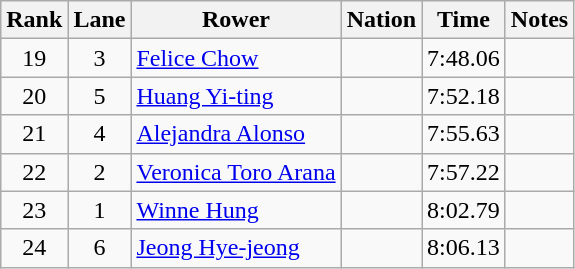<table class="wikitable sortable" style="text-align:center">
<tr>
<th>Rank</th>
<th>Lane</th>
<th>Rower</th>
<th>Nation</th>
<th>Time</th>
<th>Notes</th>
</tr>
<tr>
<td>19</td>
<td>3</td>
<td align=left><a href='#'>Felice Chow</a></td>
<td align=left></td>
<td>7:48.06</td>
<td></td>
</tr>
<tr>
<td>20</td>
<td>5</td>
<td align=left><a href='#'>Huang Yi-ting</a></td>
<td align=left></td>
<td>7:52.18</td>
<td></td>
</tr>
<tr>
<td>21</td>
<td>4</td>
<td align=left><a href='#'>Alejandra Alonso</a></td>
<td align=left></td>
<td>7:55.63</td>
<td></td>
</tr>
<tr>
<td>22</td>
<td>2</td>
<td align=left><a href='#'>Veronica Toro Arana</a></td>
<td align=left></td>
<td>7:57.22</td>
<td></td>
</tr>
<tr>
<td>23</td>
<td>1</td>
<td align=left><a href='#'>Winne Hung</a></td>
<td align=left></td>
<td>8:02.79</td>
<td></td>
</tr>
<tr>
<td>24</td>
<td>6</td>
<td align=left><a href='#'>Jeong Hye-jeong</a></td>
<td align=left></td>
<td>8:06.13</td>
<td></td>
</tr>
</table>
